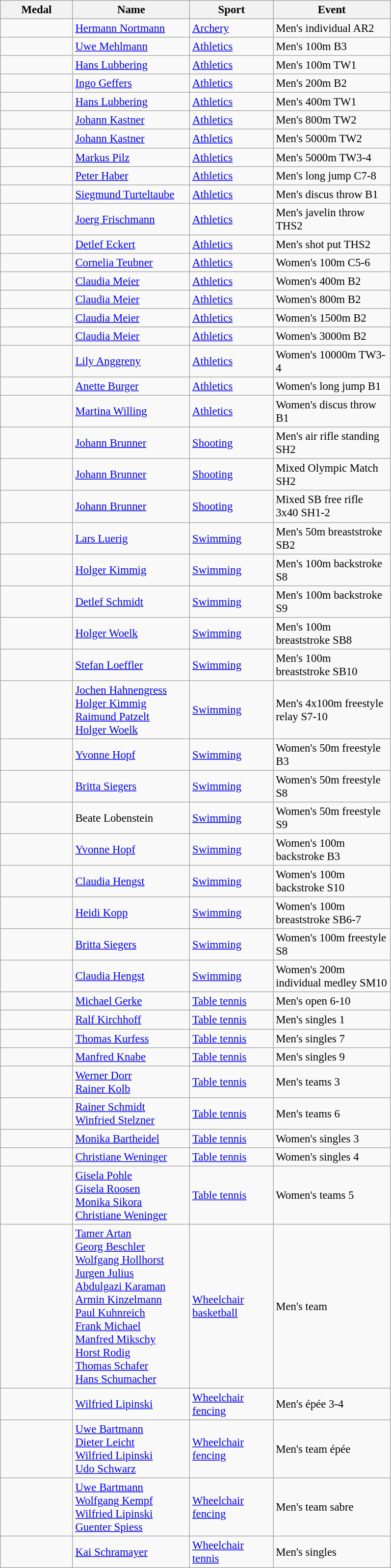<table class=wikitable style="font-size:95%">
<tr>
<th style="width:6em">Medal</th>
<th style="width:10em">Name</th>
<th style="width:7em">Sport</th>
<th style="width:10em">Event</th>
</tr>
<tr>
<td></td>
<td><a href='#'>Hermann Nortmann</a></td>
<td><a href='#'>Archery</a></td>
<td>Men's individual AR2</td>
</tr>
<tr>
<td></td>
<td><a href='#'>Uwe Mehlmann</a></td>
<td><a href='#'>Athletics</a></td>
<td>Men's 100m B3</td>
</tr>
<tr>
<td></td>
<td><a href='#'>Hans Lubbering</a></td>
<td><a href='#'>Athletics</a></td>
<td>Men's 100m TW1</td>
</tr>
<tr>
<td></td>
<td><a href='#'>Ingo Geffers</a></td>
<td><a href='#'>Athletics</a></td>
<td>Men's 200m B2</td>
</tr>
<tr>
<td></td>
<td><a href='#'>Hans Lubbering</a></td>
<td><a href='#'>Athletics</a></td>
<td>Men's 400m TW1</td>
</tr>
<tr>
<td></td>
<td><a href='#'>Johann Kastner</a></td>
<td><a href='#'>Athletics</a></td>
<td>Men's 800m TW2</td>
</tr>
<tr>
<td></td>
<td><a href='#'>Johann Kastner</a></td>
<td><a href='#'>Athletics</a></td>
<td>Men's 5000m TW2</td>
</tr>
<tr>
<td></td>
<td><a href='#'>Markus Pilz</a></td>
<td><a href='#'>Athletics</a></td>
<td>Men's 5000m TW3-4</td>
</tr>
<tr>
<td></td>
<td><a href='#'>Peter Haber</a></td>
<td><a href='#'>Athletics</a></td>
<td>Men's long jump C7-8</td>
</tr>
<tr>
<td></td>
<td><a href='#'>Siegmund Turteltaube</a></td>
<td><a href='#'>Athletics</a></td>
<td>Men's discus throw B1</td>
</tr>
<tr>
<td></td>
<td><a href='#'>Joerg Frischmann</a></td>
<td><a href='#'>Athletics</a></td>
<td>Men's javelin throw THS2</td>
</tr>
<tr>
<td></td>
<td><a href='#'>Detlef Eckert</a></td>
<td><a href='#'>Athletics</a></td>
<td>Men's shot put THS2</td>
</tr>
<tr>
<td></td>
<td><a href='#'>Cornelia Teubner</a></td>
<td><a href='#'>Athletics</a></td>
<td>Women's 100m C5-6</td>
</tr>
<tr>
<td></td>
<td><a href='#'>Claudia Meier</a></td>
<td><a href='#'>Athletics</a></td>
<td>Women's 400m B2</td>
</tr>
<tr>
<td></td>
<td><a href='#'>Claudia Meier</a></td>
<td><a href='#'>Athletics</a></td>
<td>Women's 800m B2</td>
</tr>
<tr>
<td></td>
<td><a href='#'>Claudia Meier</a></td>
<td><a href='#'>Athletics</a></td>
<td>Women's 1500m B2</td>
</tr>
<tr>
<td></td>
<td><a href='#'>Claudia Meier</a></td>
<td><a href='#'>Athletics</a></td>
<td>Women's 3000m B2</td>
</tr>
<tr>
<td></td>
<td><a href='#'>Lily Anggreny</a></td>
<td><a href='#'>Athletics</a></td>
<td>Women's 10000m TW3-4</td>
</tr>
<tr>
<td></td>
<td><a href='#'>Anette Burger</a></td>
<td><a href='#'>Athletics</a></td>
<td>Women's long jump B1</td>
</tr>
<tr>
<td></td>
<td><a href='#'>Martina Willing</a></td>
<td><a href='#'>Athletics</a></td>
<td>Women's discus throw B1</td>
</tr>
<tr>
<td></td>
<td><a href='#'>Johann Brunner</a></td>
<td><a href='#'>Shooting</a></td>
<td>Men's air rifle standing SH2</td>
</tr>
<tr>
<td></td>
<td><a href='#'>Johann Brunner</a></td>
<td><a href='#'>Shooting</a></td>
<td>Mixed Olympic Match SH2</td>
</tr>
<tr>
<td></td>
<td><a href='#'>Johann Brunner</a></td>
<td><a href='#'>Shooting</a></td>
<td>Mixed SB free rifle 3x40 SH1-2</td>
</tr>
<tr>
<td></td>
<td><a href='#'>Lars Luerig</a></td>
<td><a href='#'>Swimming</a></td>
<td>Men's 50m breaststroke SB2</td>
</tr>
<tr>
<td></td>
<td><a href='#'>Holger Kimmig</a></td>
<td><a href='#'>Swimming</a></td>
<td>Men's 100m backstroke S8</td>
</tr>
<tr>
<td></td>
<td><a href='#'>Detlef Schmidt</a></td>
<td><a href='#'>Swimming</a></td>
<td>Men's 100m backstroke S9</td>
</tr>
<tr>
<td></td>
<td><a href='#'>Holger Woelk</a></td>
<td><a href='#'>Swimming</a></td>
<td>Men's 100m breaststroke SB8</td>
</tr>
<tr>
<td></td>
<td><a href='#'>Stefan Loeffler</a></td>
<td><a href='#'>Swimming</a></td>
<td>Men's 100m breaststroke SB10</td>
</tr>
<tr>
<td></td>
<td><a href='#'>Jochen Hahnengress</a><br> <a href='#'>Holger Kimmig</a><br> <a href='#'>Raimund Patzelt</a><br> <a href='#'>Holger Woelk</a></td>
<td><a href='#'>Swimming</a></td>
<td>Men's 4x100m freestyle relay S7-10</td>
</tr>
<tr>
<td></td>
<td><a href='#'>Yvonne Hopf</a></td>
<td><a href='#'>Swimming</a></td>
<td>Women's 50m freestyle B3</td>
</tr>
<tr>
<td></td>
<td><a href='#'>Britta Siegers</a></td>
<td><a href='#'>Swimming</a></td>
<td>Women's 50m freestyle S8</td>
</tr>
<tr>
<td></td>
<td>Beate Lobenstein</td>
<td><a href='#'>Swimming</a></td>
<td>Women's 50m freestyle S9</td>
</tr>
<tr>
<td></td>
<td><a href='#'>Yvonne Hopf</a></td>
<td><a href='#'>Swimming</a></td>
<td>Women's 100m backstroke B3</td>
</tr>
<tr>
<td></td>
<td><a href='#'>Claudia Hengst</a></td>
<td><a href='#'>Swimming</a></td>
<td>Women's 100m backstroke S10</td>
</tr>
<tr>
<td></td>
<td><a href='#'>Heidi Kopp</a></td>
<td><a href='#'>Swimming</a></td>
<td>Women's 100m breaststroke SB6-7</td>
</tr>
<tr>
<td></td>
<td><a href='#'>Britta Siegers</a></td>
<td><a href='#'>Swimming</a></td>
<td>Women's 100m freestyle S8</td>
</tr>
<tr>
<td></td>
<td><a href='#'>Claudia Hengst</a></td>
<td><a href='#'>Swimming</a></td>
<td>Women's 200m individual medley SM10</td>
</tr>
<tr>
<td></td>
<td><a href='#'>Michael Gerke</a></td>
<td><a href='#'>Table tennis</a></td>
<td>Men's open 6-10</td>
</tr>
<tr>
<td></td>
<td><a href='#'>Ralf Kirchhoff</a></td>
<td><a href='#'>Table tennis</a></td>
<td>Men's singles 1</td>
</tr>
<tr>
<td></td>
<td><a href='#'>Thomas Kurfess</a></td>
<td><a href='#'>Table tennis</a></td>
<td>Men's singles 7</td>
</tr>
<tr>
<td></td>
<td><a href='#'>Manfred Knabe</a></td>
<td><a href='#'>Table tennis</a></td>
<td>Men's singles 9</td>
</tr>
<tr>
<td></td>
<td><a href='#'>Werner Dorr</a><br> <a href='#'>Rainer Kolb</a></td>
<td><a href='#'>Table tennis</a></td>
<td>Men's teams 3</td>
</tr>
<tr>
<td></td>
<td><a href='#'>Rainer Schmidt</a><br> <a href='#'>Winfried Stelzner</a></td>
<td><a href='#'>Table tennis</a></td>
<td>Men's teams 6</td>
</tr>
<tr>
<td></td>
<td><a href='#'>Monika Bartheidel</a></td>
<td><a href='#'>Table tennis</a></td>
<td>Women's singles 3</td>
</tr>
<tr>
<td></td>
<td><a href='#'>Christiane Weninger</a></td>
<td><a href='#'>Table tennis</a></td>
<td>Women's singles 4</td>
</tr>
<tr>
<td></td>
<td><a href='#'>Gisela Pohle</a><br> <a href='#'>Gisela Roosen</a><br> <a href='#'>Monika Sikora</a><br> <a href='#'>Christiane Weninger</a></td>
<td><a href='#'>Table tennis</a></td>
<td>Women's teams 5</td>
</tr>
<tr>
<td></td>
<td><a href='#'>Tamer Artan</a><br> <a href='#'>Georg Beschler</a><br> <a href='#'>Wolfgang Hollhorst</a><br> <a href='#'>Jurgen Julius</a><br> <a href='#'>Abdulgazi Karaman</a><br> <a href='#'>Armin Kinzelmann</a><br> <a href='#'>Paul Kuhnreich</a><br> <a href='#'>Frank Michael</a><br> <a href='#'>Manfred Mikschy</a><br> <a href='#'>Horst Rodig</a><br> <a href='#'>Thomas Schafer</a><br> <a href='#'>Hans Schumacher</a></td>
<td><a href='#'>Wheelchair basketball</a></td>
<td>Men's team</td>
</tr>
<tr>
<td></td>
<td><a href='#'>Wilfried Lipinski</a></td>
<td><a href='#'>Wheelchair fencing</a></td>
<td>Men's épée 3-4</td>
</tr>
<tr>
<td></td>
<td><a href='#'>Uwe Bartmann</a><br> <a href='#'>Dieter Leicht</a><br> <a href='#'>Wilfried Lipinski</a><br> <a href='#'>Udo Schwarz</a></td>
<td><a href='#'>Wheelchair fencing</a></td>
<td>Men's team épée</td>
</tr>
<tr>
<td></td>
<td><a href='#'>Uwe Bartmann</a><br> <a href='#'>Wolfgang Kempf</a><br> <a href='#'>Wilfried Lipinski</a><br> <a href='#'>Guenter Spiess</a></td>
<td><a href='#'>Wheelchair fencing</a></td>
<td>Men's team sabre</td>
</tr>
<tr>
<td></td>
<td><a href='#'>Kai Schramayer</a></td>
<td><a href='#'>Wheelchair tennis</a></td>
<td>Men's singles</td>
</tr>
</table>
